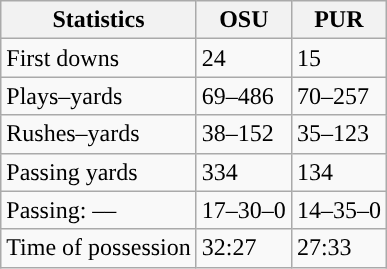<table class="wikitable" style="float:left">
<tr>
<th>Statistics</th>
<th>OSU</th>
<th>PUR</th>
</tr>
<tr>
<td>First downs</td>
<td>24</td>
<td>15</td>
</tr>
<tr>
<td>Plays–yards</td>
<td>69–486</td>
<td>70–257</td>
</tr>
<tr>
<td>Rushes–yards</td>
<td>38–152</td>
<td>35–123</td>
</tr>
<tr>
<td>Passing yards</td>
<td>334</td>
<td>134</td>
</tr>
<tr>
<td>Passing: ––</td>
<td>17–30–0</td>
<td>14–35–0</td>
</tr>
<tr>
<td>Time of possession</td>
<td>32:27</td>
<td>27:33</td>
</tr>
</table>
